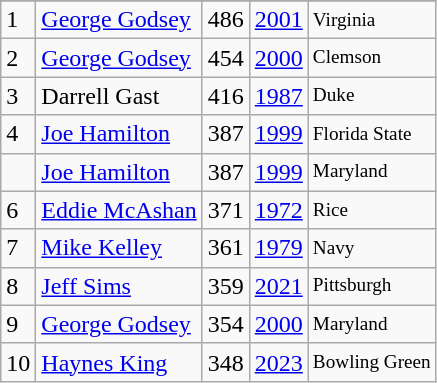<table class="wikitable">
<tr>
</tr>
<tr>
<td>1</td>
<td><a href='#'>George Godsey</a></td>
<td>486</td>
<td><a href='#'>2001</a></td>
<td style="font-size:80%;">Virginia</td>
</tr>
<tr>
<td>2</td>
<td><a href='#'>George Godsey</a></td>
<td>454</td>
<td><a href='#'>2000</a></td>
<td style="font-size:80%;">Clemson</td>
</tr>
<tr>
<td>3</td>
<td>Darrell Gast</td>
<td>416</td>
<td><a href='#'>1987</a></td>
<td style="font-size:80%;">Duke</td>
</tr>
<tr>
<td>4</td>
<td><a href='#'>Joe Hamilton</a></td>
<td>387</td>
<td><a href='#'>1999</a></td>
<td style="font-size:80%;">Florida State</td>
</tr>
<tr>
<td></td>
<td><a href='#'>Joe Hamilton</a></td>
<td>387</td>
<td><a href='#'>1999</a></td>
<td style="font-size:80%;">Maryland</td>
</tr>
<tr>
<td>6</td>
<td><a href='#'>Eddie McAshan</a></td>
<td>371</td>
<td><a href='#'>1972</a></td>
<td style="font-size:80%;">Rice</td>
</tr>
<tr>
<td>7</td>
<td><a href='#'>Mike Kelley</a></td>
<td>361</td>
<td><a href='#'>1979</a></td>
<td style="font-size:80%;">Navy</td>
</tr>
<tr>
<td>8</td>
<td><a href='#'>Jeff Sims</a></td>
<td>359</td>
<td><a href='#'>2021</a></td>
<td style="font-size:80%;">Pittsburgh</td>
</tr>
<tr>
<td>9</td>
<td><a href='#'>George Godsey</a></td>
<td>354</td>
<td><a href='#'>2000</a></td>
<td style="font-size:80%;">Maryland</td>
</tr>
<tr>
<td>10</td>
<td><a href='#'>Haynes King</a></td>
<td>348</td>
<td><a href='#'>2023</a></td>
<td style="font-size:80%;">Bowling Green</td>
</tr>
</table>
